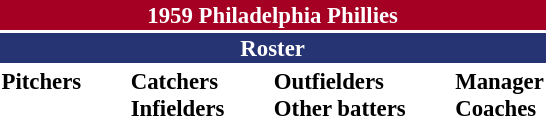<table class="toccolours" style="font-size: 95%;">
<tr>
<th colspan="10" style="background-color: #A50024; color: #FFFFFF; text-align: center;">1959 Philadelphia Phillies</th>
</tr>
<tr>
<td colspan="10" style="background-color: #263473; color: white; text-align: center;"><strong>Roster</strong></td>
</tr>
<tr>
<td valign="top"><strong>Pitchers</strong><br>















</td>
<td width="25px"></td>
<td valign="top"><strong>Catchers</strong><br>



<strong>Infielders</strong>







</td>
<td width="25px"></td>
<td valign="top"><strong>Outfielders</strong><br>






<strong>Other batters</strong>
</td>
<td width="25px"></td>
<td valign="top"><strong>Manager</strong><br>
<strong>Coaches</strong>




</td>
</tr>
</table>
